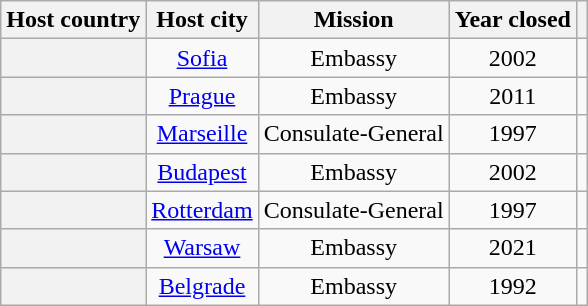<table class="wikitable plainrowheaders" style="text-align:center;">
<tr>
<th scope="col">Host country</th>
<th scope="col">Host city</th>
<th scope="col">Mission</th>
<th scope="col">Year closed</th>
<th scope="col"></th>
</tr>
<tr>
<th scope="row"></th>
<td><a href='#'>Sofia</a></td>
<td>Embassy</td>
<td>2002</td>
<td></td>
</tr>
<tr>
<th scope="row"></th>
<td><a href='#'>Prague</a></td>
<td>Embassy</td>
<td>2011</td>
<td></td>
</tr>
<tr>
<th scope="row"></th>
<td><a href='#'>Marseille</a></td>
<td>Consulate-General</td>
<td>1997</td>
<td></td>
</tr>
<tr>
<th scope="row"></th>
<td style="text-align:center;"><a href='#'>Budapest</a></td>
<td>Embassy</td>
<td>2002</td>
<td></td>
</tr>
<tr>
<th scope="row"></th>
<td><a href='#'>Rotterdam</a></td>
<td>Consulate-General</td>
<td>1997</td>
<td></td>
</tr>
<tr>
<th scope="row"></th>
<td><a href='#'>Warsaw</a></td>
<td>Embassy</td>
<td>2021</td>
<td></td>
</tr>
<tr>
<th scope="row"></th>
<td><a href='#'>Belgrade</a></td>
<td>Embassy</td>
<td>1992</td>
<td></td>
</tr>
</table>
